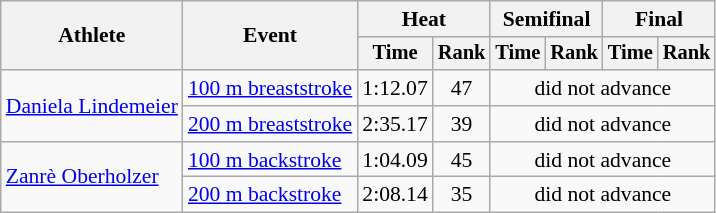<table class=wikitable style="font-size:90%">
<tr>
<th rowspan="2">Athlete</th>
<th rowspan="2">Event</th>
<th colspan="2">Heat</th>
<th colspan="2">Semifinal</th>
<th colspan="2">Final</th>
</tr>
<tr style="font-size:95%">
<th>Time</th>
<th>Rank</th>
<th>Time</th>
<th>Rank</th>
<th>Time</th>
<th>Rank</th>
</tr>
<tr align=center>
<td align=left rowspan=2><a href='#'>Daniela Lindemeier</a></td>
<td align=left><a href='#'>100 m breaststroke</a></td>
<td>1:12.07</td>
<td>47</td>
<td colspan=4>did not advance</td>
</tr>
<tr align=center>
<td align=left><a href='#'>200 m breaststroke</a></td>
<td>2:35.17</td>
<td>39</td>
<td colspan=4>did not advance</td>
</tr>
<tr align=center>
<td align=left rowspan=2><a href='#'>Zanrè Oberholzer</a></td>
<td align=left><a href='#'>100 m backstroke</a></td>
<td>1:04.09</td>
<td>45</td>
<td colspan=4>did not advance</td>
</tr>
<tr align=center>
<td align=left><a href='#'>200 m backstroke</a></td>
<td>2:08.14</td>
<td>35</td>
<td colspan=4>did not advance</td>
</tr>
</table>
